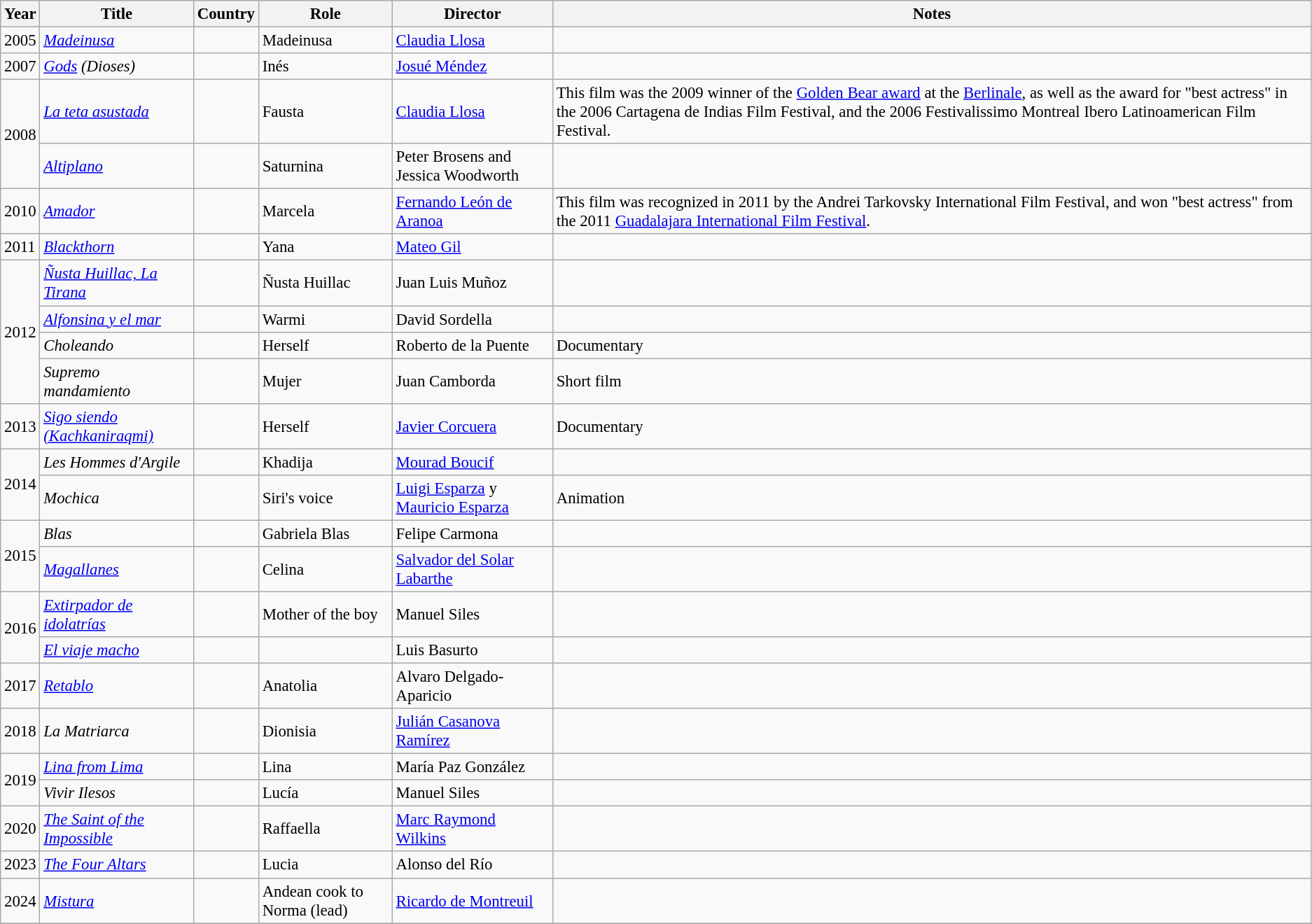<table class="wikitable" style="font-size:95%;">
<tr style="text-align:center;">
<th>Year</th>
<th>Title</th>
<th>Country</th>
<th>Role</th>
<th>Director</th>
<th>Notes</th>
</tr>
<tr>
<td>2005</td>
<td><em><a href='#'>Madeinusa</a></em></td>
<td></td>
<td>Madeinusa</td>
<td><a href='#'>Claudia Llosa</a></td>
<td></td>
</tr>
<tr>
<td>2007</td>
<td><em><a href='#'>Gods</a> (Dioses)</em></td>
<td></td>
<td>Inés</td>
<td><a href='#'>Josué Méndez</a></td>
<td></td>
</tr>
<tr>
<td rowspan=2>2008</td>
<td><em><a href='#'>La teta asustada</a></em></td>
<td></td>
<td>Fausta</td>
<td><a href='#'>Claudia Llosa</a></td>
<td>This film was the 2009 winner of the <a href='#'>Golden Bear award</a> at the <a href='#'>Berlinale</a>, as well as the award for "best actress" in the 2006 Cartagena de Indias Film Festival, and the 2006 Festivalissimo Montreal Ibero Latinoamerican Film Festival.</td>
</tr>
<tr>
<td><em><a href='#'>Altiplano</a></em></td>
<td></td>
<td>Saturnina</td>
<td>Peter Brosens and Jessica Woodworth</td>
<td></td>
</tr>
<tr>
<td>2010</td>
<td><em><a href='#'>Amador</a></em></td>
<td></td>
<td>Marcela</td>
<td><a href='#'>Fernando León de Aranoa</a></td>
<td>This film was recognized in 2011 by the Andrei Tarkovsky International Film Festival, and won "best actress" from the 2011 <a href='#'>Guadalajara International Film Festival</a>.</td>
</tr>
<tr>
<td>2011</td>
<td><em><a href='#'>Blackthorn</a></em></td>
<td></td>
<td>Yana</td>
<td><a href='#'>Mateo Gil</a></td>
<td></td>
</tr>
<tr>
<td rowspan="4">2012</td>
<td><em><a href='#'>Ñusta Huillac, La Tirana</a></em></td>
<td></td>
<td>Ñusta Huillac</td>
<td>Juan Luis Muñoz</td>
<td></td>
</tr>
<tr>
<td><em><a href='#'>Alfonsina y el mar</a></em></td>
<td></td>
<td>Warmi</td>
<td>David Sordella</td>
<td></td>
</tr>
<tr>
<td><em>Choleando</em></td>
<td></td>
<td>Herself</td>
<td>Roberto de la Puente</td>
<td>Documentary</td>
</tr>
<tr>
<td><em>Supremo mandamiento</em></td>
<td></td>
<td>Mujer</td>
<td>Juan Camborda</td>
<td>Short film</td>
</tr>
<tr>
<td>2013</td>
<td><em><a href='#'>Sigo siendo (Kachkaniraqmi)</a></em></td>
<td></td>
<td>Herself</td>
<td><a href='#'>Javier Corcuera</a></td>
<td>Documentary</td>
</tr>
<tr>
<td rowspan="2">2014</td>
<td><em>Les Hommes d'Argile</em></td>
<td></td>
<td>Khadija</td>
<td><a href='#'>Mourad Boucif</a></td>
<td></td>
</tr>
<tr>
<td><em>Mochica</em></td>
<td></td>
<td>Siri's voice</td>
<td><a href='#'>Luigi Esparza</a> y <a href='#'>Mauricio Esparza</a></td>
<td>Animation</td>
</tr>
<tr>
<td rowspan="2">2015</td>
<td><em>Blas</em></td>
<td></td>
<td>Gabriela Blas</td>
<td>Felipe Carmona</td>
<td></td>
</tr>
<tr>
<td><em><a href='#'>Magallanes</a></em></td>
<td></td>
<td>Celina</td>
<td><a href='#'>Salvador del Solar Labarthe</a></td>
<td></td>
</tr>
<tr>
<td rowspan="2">2016</td>
<td><em><a href='#'>Extirpador de idolatrías</a></em></td>
<td></td>
<td>Mother of the boy</td>
<td>Manuel Siles</td>
<td></td>
</tr>
<tr>
<td><em><a href='#'>El viaje macho</a></em></td>
<td></td>
<td></td>
<td>Luis Basurto</td>
<td></td>
</tr>
<tr>
<td>2017</td>
<td><em><a href='#'>Retablo</a></em></td>
<td></td>
<td>Anatolia</td>
<td>Alvaro Delgado-Aparicio</td>
<td></td>
</tr>
<tr>
<td>2018</td>
<td><em>La Matriarca</em></td>
<td></td>
<td>Dionisia</td>
<td><a href='#'>Julián Casanova Ramírez</a></td>
<td></td>
</tr>
<tr>
<td rowspan="2">2019</td>
<td><em><a href='#'>Lina from Lima</a></em></td>
<td>  </td>
<td>Lina</td>
<td>María Paz González</td>
<td></td>
</tr>
<tr>
<td><em>Vivir Ilesos</em></td>
<td> </td>
<td>Lucía</td>
<td>Manuel Siles</td>
<td></td>
</tr>
<tr>
<td>2020</td>
<td><em><a href='#'>The Saint of the Impossible</a></em></td>
<td></td>
<td>Raffaella</td>
<td><a href='#'>Marc Raymond Wilkins</a></td>
<td></td>
</tr>
<tr>
<td>2023</td>
<td><em><a href='#'>The Four Altars</a></em></td>
<td></td>
<td>Lucia</td>
<td>Alonso del Río</td>
<td></td>
</tr>
<tr>
<td>2024</td>
<td><em><a href='#'>Mistura</a></em></td>
<td></td>
<td>Andean cook to Norma (lead)</td>
<td><a href='#'>Ricardo de Montreuil</a></td>
<td></td>
</tr>
<tr>
</tr>
</table>
